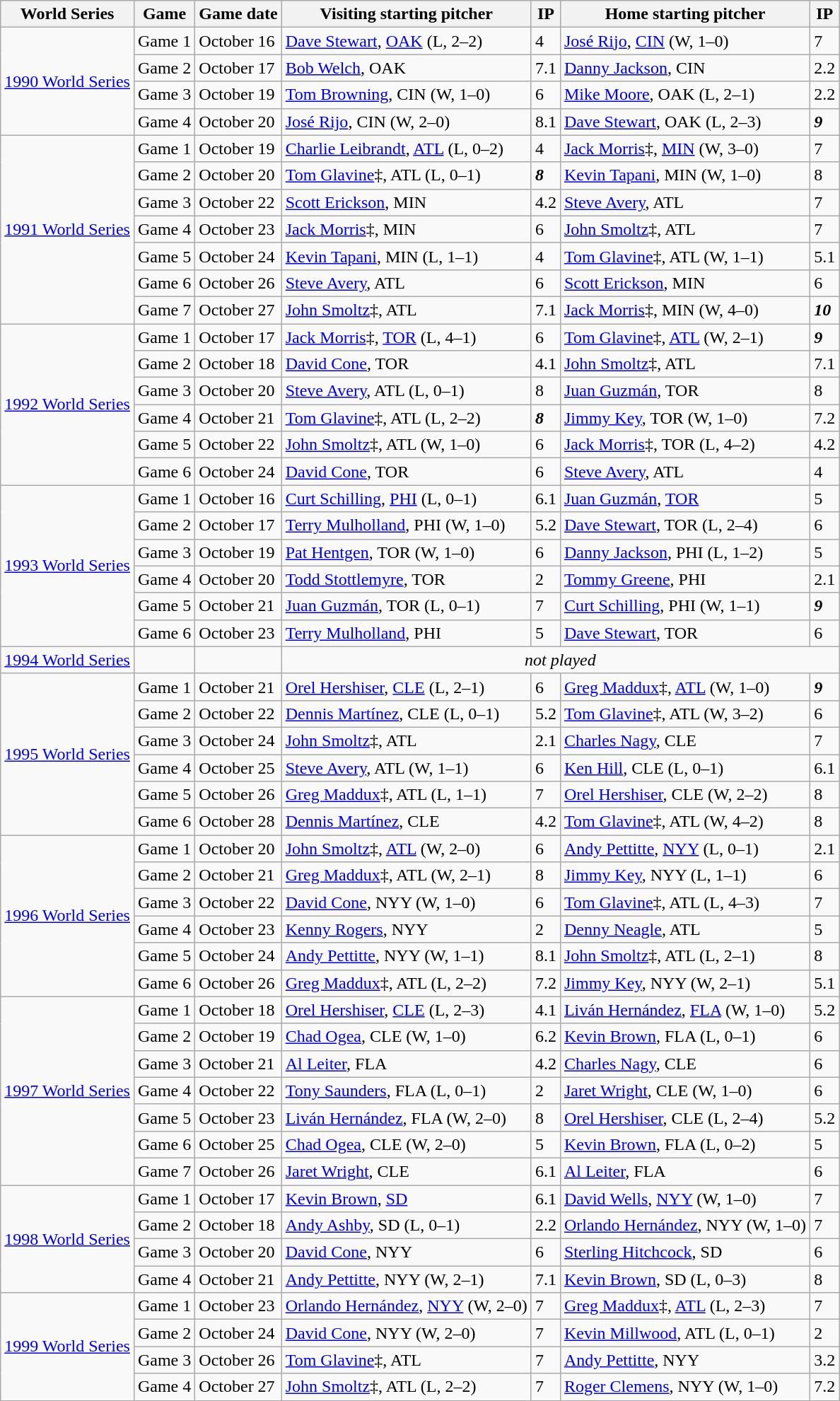<table class="wikitable">
<tr>
<th>World Series</th>
<th>Game</th>
<th>Game date</th>
<th>Visiting starting pitcher</th>
<th>IP</th>
<th>Home starting pitcher</th>
<th>IP</th>
</tr>
<tr>
<td rowspan=4><a href='#'>1990 World Series</a></td>
<td>Game 1</td>
<td>October 16</td>
<td><a href='#'>Dave Stewart</a>, <a href='#'>OAK</a> (L, 2–2)</td>
<td>4</td>
<td><a href='#'>José Rijo</a>, <a href='#'>CIN</a> (W, 1–0)</td>
<td>7</td>
</tr>
<tr>
<td>Game 2</td>
<td>October 17</td>
<td><a href='#'>Bob Welch</a>, OAK</td>
<td>7.1</td>
<td><a href='#'>Danny Jackson</a>, CIN</td>
<td>2.2</td>
</tr>
<tr>
<td>Game 3</td>
<td>October 19</td>
<td><a href='#'>Tom Browning</a>, CIN (W, 1–0)</td>
<td>6</td>
<td><a href='#'>Mike Moore</a>, OAK (L, 2–1)</td>
<td>2.2</td>
</tr>
<tr>
<td>Game 4</td>
<td>October 20</td>
<td><a href='#'>José Rijo</a>, CIN (W, 2–0)</td>
<td>8.1</td>
<td><a href='#'>Dave Stewart</a>, OAK (L, 2–3)</td>
<td><strong><em>9</em></strong></td>
</tr>
<tr>
<td rowspan=7><a href='#'>1991 World Series</a></td>
<td>Game 1</td>
<td>October 19</td>
<td><a href='#'>Charlie Leibrandt</a>, <a href='#'>ATL</a> (L, 0–2)</td>
<td>4</td>
<td><a href='#'>Jack Morris</a>‡, <a href='#'>MIN</a> (W, 3–0)</td>
<td>7</td>
</tr>
<tr>
<td>Game 2</td>
<td>October 20</td>
<td><a href='#'>Tom Glavine</a>‡, ATL (L, 0–1)</td>
<td><strong><em>8</em></strong></td>
<td><a href='#'>Kevin Tapani</a>, MIN (W, 1–0)</td>
<td>8</td>
</tr>
<tr>
<td>Game 3</td>
<td>October 22</td>
<td><a href='#'>Scott Erickson</a>, MIN</td>
<td>4.2</td>
<td><a href='#'>Steve Avery</a>, ATL</td>
<td>7</td>
</tr>
<tr>
<td>Game 4</td>
<td>October 23</td>
<td><a href='#'>Jack Morris</a>‡, MIN</td>
<td>6</td>
<td><a href='#'>John Smoltz</a>‡, ATL</td>
<td>7</td>
</tr>
<tr>
<td>Game 5</td>
<td>October 24</td>
<td><a href='#'>Kevin Tapani</a>, MIN (L, 1–1)</td>
<td>4</td>
<td><a href='#'>Tom Glavine</a>‡, ATL (W, 1–1)</td>
<td>5.1</td>
</tr>
<tr>
<td>Game 6</td>
<td>October 26</td>
<td><a href='#'>Steve Avery</a>, ATL</td>
<td>6</td>
<td><a href='#'>Scott Erickson</a>, MIN</td>
<td>6</td>
</tr>
<tr>
<td>Game 7</td>
<td>October 27</td>
<td><a href='#'>John Smoltz</a>‡, ATL</td>
<td>7.1</td>
<td><a href='#'>Jack Morris</a>‡, MIN (W, 4–0)</td>
<td><strong><em>10</em></strong></td>
</tr>
<tr>
<td rowspan=6><a href='#'>1992 World Series</a></td>
<td>Game 1</td>
<td>October 17</td>
<td><a href='#'>Jack Morris</a>‡, <a href='#'>TOR</a> (L, 4–1)</td>
<td>6</td>
<td><a href='#'>Tom Glavine</a>‡, <a href='#'>ATL</a> (W, 2–1)</td>
<td><strong><em>9</em></strong></td>
</tr>
<tr>
<td>Game 2</td>
<td>October 18</td>
<td><a href='#'>David Cone</a>, TOR</td>
<td>4.1</td>
<td><a href='#'>John Smoltz</a>‡, ATL</td>
<td>7.1</td>
</tr>
<tr>
<td>Game 3</td>
<td>October 20</td>
<td><a href='#'>Steve Avery</a>, ATL (L, 0–1)</td>
<td>8</td>
<td><a href='#'>Juan Guzmán</a>, TOR</td>
<td>8</td>
</tr>
<tr>
<td>Game 4</td>
<td>October 21</td>
<td><a href='#'>Tom Glavine</a>‡, ATL (L, 2–2)</td>
<td><strong><em>8</em></strong></td>
<td><a href='#'>Jimmy Key</a>, TOR (W, 1–0)</td>
<td>7.2</td>
</tr>
<tr>
<td>Game 5</td>
<td>October 22</td>
<td><a href='#'>John Smoltz</a>‡, ATL (W, 1–0)</td>
<td>6</td>
<td><a href='#'>Jack Morris</a>‡, TOR (L, 4–2)</td>
<td>4.2</td>
</tr>
<tr>
<td>Game 6</td>
<td>October 24</td>
<td><a href='#'>David Cone</a>, TOR</td>
<td>6</td>
<td><a href='#'>Steve Avery</a>, ATL</td>
<td>4</td>
</tr>
<tr>
<td rowspan=6><a href='#'>1993 World Series</a></td>
<td>Game 1</td>
<td>October 16</td>
<td><a href='#'>Curt Schilling</a>, <a href='#'>PHI</a> (L, 0–1)</td>
<td>6.1</td>
<td><a href='#'>Juan Guzmán</a>, <a href='#'>TOR</a></td>
<td>5</td>
</tr>
<tr>
<td>Game 2</td>
<td>October 17</td>
<td><a href='#'>Terry Mulholland</a>, PHI (W, 1–0)</td>
<td>5.2</td>
<td><a href='#'>Dave Stewart</a>, TOR (L, 2–4)</td>
<td>6</td>
</tr>
<tr>
<td>Game 3</td>
<td>October 19</td>
<td><a href='#'>Pat Hentgen</a>, TOR (W, 1–0)</td>
<td>6</td>
<td><a href='#'>Danny Jackson</a>, PHI (L, 1–2)</td>
<td>5</td>
</tr>
<tr>
<td>Game 4</td>
<td>October 20</td>
<td><a href='#'>Todd Stottlemyre</a>, TOR</td>
<td>2</td>
<td><a href='#'>Tommy Greene</a>, PHI</td>
<td>2.1</td>
</tr>
<tr>
<td>Game 5</td>
<td>October 21</td>
<td><a href='#'>Juan Guzmán</a>, TOR (L, 0–1)</td>
<td>7</td>
<td><a href='#'>Curt Schilling</a>, PHI (W, 1–1)</td>
<td><strong><em>9</em></strong></td>
</tr>
<tr>
<td>Game 6</td>
<td>October 23</td>
<td><a href='#'>Terry Mulholland</a>, PHI</td>
<td>5</td>
<td><a href='#'>Dave Stewart</a>, TOR</td>
<td>6</td>
</tr>
<tr>
<td><a href='#'>1994 World Series</a></td>
<td></td>
<td></td>
<td colspan=4 align=center><em>not played</em></td>
</tr>
<tr>
<td rowspan=6><a href='#'>1995 World Series</a></td>
<td>Game 1</td>
<td>October 21</td>
<td><a href='#'>Orel Hershiser</a>, <a href='#'>CLE</a> (L, 2–1)</td>
<td>6</td>
<td><a href='#'>Greg Maddux</a>‡, <a href='#'>ATL</a> (W, 1–0)</td>
<td><strong><em>9</em></strong></td>
</tr>
<tr>
<td>Game 2</td>
<td>October 22</td>
<td><a href='#'>Dennis Martínez</a>, CLE (L, 0–1)</td>
<td>5.2</td>
<td><a href='#'>Tom Glavine</a>‡, ATL (W, 3–2)</td>
<td>6</td>
</tr>
<tr>
<td>Game 3</td>
<td>October 24</td>
<td><a href='#'>John Smoltz</a>‡, ATL</td>
<td>2.1</td>
<td><a href='#'>Charles Nagy</a>, CLE</td>
<td>7</td>
</tr>
<tr>
<td>Game 4</td>
<td>October 25</td>
<td><a href='#'>Steve Avery</a>, ATL (W, 1–1)</td>
<td>6</td>
<td><a href='#'>Ken Hill</a>, CLE (L, 0–1)</td>
<td>6.1</td>
</tr>
<tr>
<td>Game 5</td>
<td>October 26</td>
<td><a href='#'>Greg Maddux</a>‡, ATL (L, 1–1)</td>
<td>7</td>
<td><a href='#'>Orel Hershiser</a>, CLE (W, 2–2)</td>
<td>8</td>
</tr>
<tr>
<td>Game 6</td>
<td>October 28</td>
<td><a href='#'>Dennis Martínez</a>, CLE</td>
<td>4.2</td>
<td><a href='#'>Tom Glavine</a>‡, ATL (W, 4–2)</td>
<td>8</td>
</tr>
<tr>
<td rowspan=6><a href='#'>1996 World Series</a></td>
<td>Game 1</td>
<td>October 20</td>
<td><a href='#'>John Smoltz</a>‡, <a href='#'>ATL</a> (W, 2–0)</td>
<td>6</td>
<td><a href='#'>Andy Pettitte</a>, <a href='#'>NYY</a> (L, 0–1)</td>
<td>2.1</td>
</tr>
<tr>
<td>Game 2</td>
<td>October 21</td>
<td><a href='#'>Greg Maddux</a>‡, ATL (W, 2–1)</td>
<td>8</td>
<td><a href='#'>Jimmy Key</a>, NYY (L, 1–1)</td>
<td>6</td>
</tr>
<tr>
<td>Game 3</td>
<td>October 22</td>
<td><a href='#'>David Cone</a>, NYY (W, 1–0)</td>
<td>6</td>
<td><a href='#'>Tom Glavine</a>‡, ATL (L, 4–3)</td>
<td>7</td>
</tr>
<tr>
<td>Game 4</td>
<td>October 23</td>
<td><a href='#'>Kenny Rogers</a>, NYY</td>
<td>2</td>
<td><a href='#'>Denny Neagle</a>, ATL</td>
<td>5</td>
</tr>
<tr>
<td>Game 5</td>
<td>October 24</td>
<td><a href='#'>Andy Pettitte</a>, NYY (W, 1–1)</td>
<td>8.1</td>
<td><a href='#'>John Smoltz</a>‡, ATL (L, 2–1)</td>
<td>8</td>
</tr>
<tr>
<td>Game 6</td>
<td>October 26</td>
<td><a href='#'>Greg Maddux</a>‡, ATL (L, 2–2)</td>
<td>7.2</td>
<td><a href='#'>Jimmy Key</a>, NYY (W, 2–1)</td>
<td>5.1</td>
</tr>
<tr>
<td rowspan=7><a href='#'>1997 World Series</a></td>
<td>Game 1</td>
<td>October 18</td>
<td><a href='#'>Orel Hershiser</a>, <a href='#'>CLE</a> (L, 2–3)</td>
<td>4.1</td>
<td><a href='#'>Liván Hernández</a>, <a href='#'>FLA</a> (W, 1–0)</td>
<td>5.2</td>
</tr>
<tr>
<td>Game 2</td>
<td>October 19</td>
<td><a href='#'>Chad Ogea</a>,  CLE (W, 1–0)</td>
<td>6.2</td>
<td><a href='#'>Kevin Brown</a>, FLA (L, 0–1)</td>
<td>6</td>
</tr>
<tr>
<td>Game 3</td>
<td>October 21</td>
<td><a href='#'>Al Leiter</a>, FLA</td>
<td>4.2</td>
<td><a href='#'>Charles Nagy</a>, CLE</td>
<td>6</td>
</tr>
<tr>
<td>Game 4</td>
<td>October 22</td>
<td><a href='#'>Tony Saunders</a>, FLA (L, 0–1)</td>
<td>2</td>
<td><a href='#'>Jaret Wright</a>, CLE (W, 1–0)</td>
<td>6</td>
</tr>
<tr>
<td>Game 5</td>
<td>October 23</td>
<td><a href='#'>Liván Hernández</a>, FLA (W, 2–0)</td>
<td>8</td>
<td><a href='#'>Orel Hershiser</a>, CLE (L, 2–4)</td>
<td>5.2</td>
</tr>
<tr>
<td>Game 6</td>
<td>October 25</td>
<td><a href='#'>Chad Ogea</a>,  CLE (W, 2–0)</td>
<td>5</td>
<td><a href='#'>Kevin Brown</a>, FLA (L, 0–2)</td>
<td>5</td>
</tr>
<tr>
<td>Game 7</td>
<td>October 26</td>
<td><a href='#'>Jaret Wright</a>, CLE</td>
<td>6.1</td>
<td><a href='#'>Al Leiter</a>, FLA</td>
<td>6</td>
</tr>
<tr>
<td rowspan=4><a href='#'>1998 World Series</a></td>
<td>Game 1</td>
<td>October 17</td>
<td><a href='#'>Kevin Brown</a>, <a href='#'>SD</a></td>
<td>6.1</td>
<td><a href='#'>David Wells</a>, <a href='#'>NYY</a> (W, 1–0)</td>
<td>7</td>
</tr>
<tr>
<td>Game 2</td>
<td>October 18</td>
<td><a href='#'>Andy Ashby</a>, SD (L, 0–1)</td>
<td>2.2</td>
<td><a href='#'>Orlando Hernández</a>, NYY (W, 1–0)</td>
<td>7</td>
</tr>
<tr>
<td>Game 3</td>
<td>October 20</td>
<td><a href='#'>David Cone</a>, NYY</td>
<td>6</td>
<td><a href='#'>Sterling Hitchcock</a>, SD</td>
<td>6</td>
</tr>
<tr>
<td>Game 4</td>
<td>October 21</td>
<td><a href='#'>Andy Pettitte</a>, NYY (W, 2–1)</td>
<td>7.1</td>
<td><a href='#'>Kevin Brown</a>, SD (L, 0–3)</td>
<td>8</td>
</tr>
<tr>
<td rowspan=4><a href='#'>1999 World Series</a></td>
<td>Game 1</td>
<td>October 23</td>
<td><a href='#'>Orlando Hernández</a>, <a href='#'>NYY</a> (W, 2–0)</td>
<td>7</td>
<td><a href='#'>Greg Maddux</a>‡, <a href='#'>ATL</a> (L, 2–3)</td>
<td>7</td>
</tr>
<tr>
<td>Game 2</td>
<td>October 24</td>
<td><a href='#'>David Cone</a>, NYY (W, 2–0)</td>
<td>7</td>
<td><a href='#'>Kevin Millwood</a>, ATL (L, 0–1)</td>
<td>2</td>
</tr>
<tr>
<td>Game 3</td>
<td>October 26</td>
<td><a href='#'>Tom Glavine</a>‡, ATL</td>
<td>7</td>
<td><a href='#'>Andy Pettitte</a>, NYY</td>
<td>3.2</td>
</tr>
<tr>
<td>Game 4</td>
<td>October 27</td>
<td><a href='#'>John Smoltz</a>‡, ATL (L, 2–2)</td>
<td>7</td>
<td><a href='#'>Roger Clemens</a>, NYY (W, 1–0)</td>
<td>7.2</td>
</tr>
</table>
